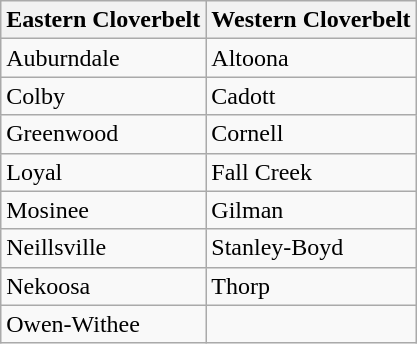<table class="wikitable">
<tr>
<th>Eastern Cloverbelt</th>
<th>Western Cloverbelt</th>
</tr>
<tr>
<td>Auburndale</td>
<td>Altoona</td>
</tr>
<tr>
<td>Colby</td>
<td>Cadott</td>
</tr>
<tr>
<td>Greenwood</td>
<td>Cornell</td>
</tr>
<tr>
<td>Loyal</td>
<td>Fall Creek</td>
</tr>
<tr>
<td>Mosinee</td>
<td>Gilman</td>
</tr>
<tr>
<td>Neillsville</td>
<td>Stanley-Boyd</td>
</tr>
<tr>
<td>Nekoosa</td>
<td>Thorp</td>
</tr>
<tr>
<td>Owen-Withee</td>
<td></td>
</tr>
</table>
